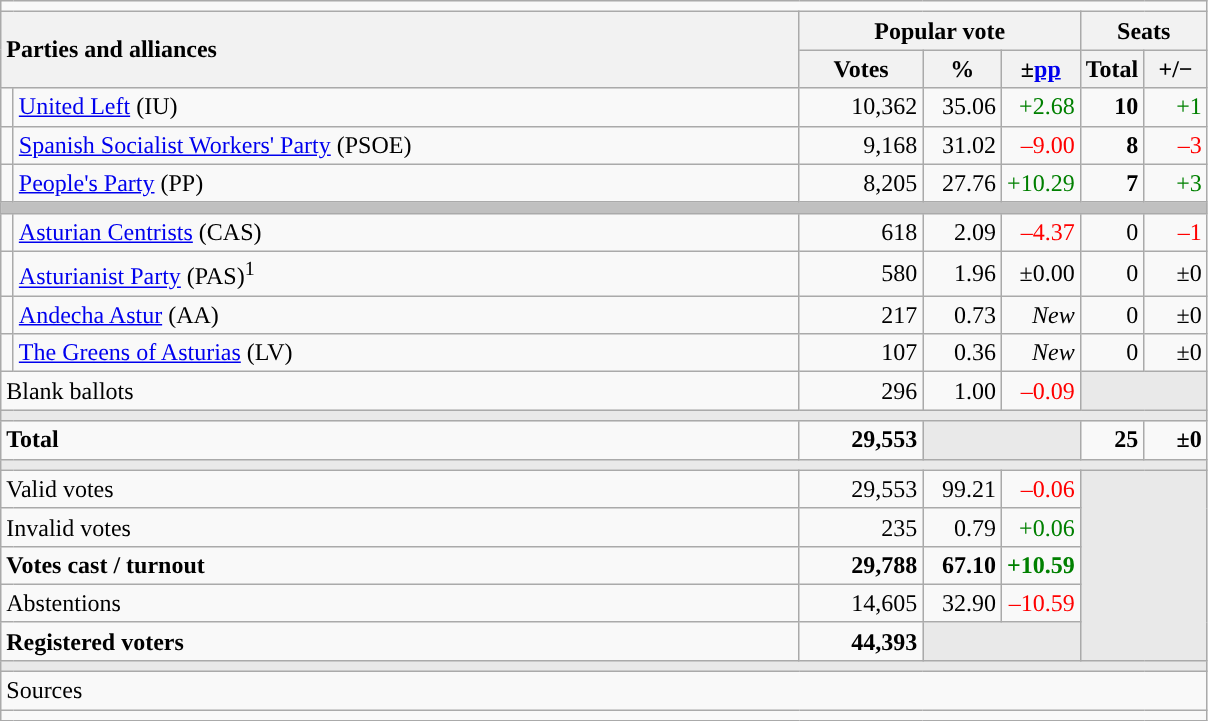<table class="wikitable" style="text-align:right;">
<tr>
<td colspan="7"></td>
</tr>
<tr>
<th style="text-align:left;" rowspan="2" colspan="2" width="525">Parties and alliances</th>
<th colspan="3">Popular vote</th>
<th colspan="2">Seats</th>
</tr>
<tr>
<th width="75">Votes</th>
<th width="45">%</th>
<th width="45">±<a href='#'>pp</a></th>
<th width="35">Total</th>
<th width="35">+/−</th>
</tr>
<tr>
<td width="1" style="color:inherit;background:"></td>
<td align="left"><a href='#'>United Left</a> (IU)</td>
<td>10,362</td>
<td>35.06</td>
<td style="color:green;">+2.68</td>
<td><strong>10</strong></td>
<td style="color:green;">+1</td>
</tr>
<tr>
<td style="color:inherit;background:"></td>
<td align="left"><a href='#'>Spanish Socialist Workers' Party</a> (PSOE)</td>
<td>9,168</td>
<td>31.02</td>
<td style="color:red;">–9.00</td>
<td><strong>8</strong></td>
<td style="color:red;">–3</td>
</tr>
<tr>
<td style="color:inherit;background:"></td>
<td align="left"><a href='#'>People's Party</a> (PP)</td>
<td>8,205</td>
<td>27.76</td>
<td style="color:green;">+10.29</td>
<td><strong>7</strong></td>
<td style="color:green;">+3</td>
</tr>
<tr>
<td colspan="7" bgcolor="#C0C0C0"></td>
</tr>
<tr>
<td style="color:inherit;background:"></td>
<td align="left"><a href='#'>Asturian Centrists</a> (CAS)</td>
<td>618</td>
<td>2.09</td>
<td style="color:red;">–4.37</td>
<td>0</td>
<td style="color:red;">–1</td>
</tr>
<tr>
<td style="color:inherit;background:"></td>
<td align="left"><a href='#'>Asturianist Party</a> (PAS)<sup>1</sup></td>
<td>580</td>
<td>1.96</td>
<td>±0.00</td>
<td>0</td>
<td>±0</td>
</tr>
<tr>
<td style="color:inherit;background:"></td>
<td align="left"><a href='#'>Andecha Astur</a> (AA)</td>
<td>217</td>
<td>0.73</td>
<td><em>New</em></td>
<td>0</td>
<td>±0</td>
</tr>
<tr>
<td style="color:inherit;background:"></td>
<td align="left"><a href='#'>The Greens of Asturias</a> (LV)</td>
<td>107</td>
<td>0.36</td>
<td><em>New</em></td>
<td>0</td>
<td>±0</td>
</tr>
<tr>
<td align="left" colspan="2">Blank ballots</td>
<td>296</td>
<td>1.00</td>
<td style="color:red;">–0.09</td>
<td bgcolor="#E9E9E9" colspan="2"></td>
</tr>
<tr>
<td colspan="7" bgcolor="#E9E9E9"></td>
</tr>
<tr style="font-weight:bold;">
<td align="left" colspan="2">Total</td>
<td>29,553</td>
<td bgcolor="#E9E9E9" colspan="2"></td>
<td>25</td>
<td>±0</td>
</tr>
<tr>
<td colspan="7" bgcolor="#E9E9E9"></td>
</tr>
<tr>
<td align="left" colspan="2">Valid votes</td>
<td>29,553</td>
<td>99.21</td>
<td style="color:red;">–0.06</td>
<td bgcolor="#E9E9E9" colspan="2" rowspan="5"></td>
</tr>
<tr>
<td align="left" colspan="2">Invalid votes</td>
<td>235</td>
<td>0.79</td>
<td style="color:green;">+0.06</td>
</tr>
<tr style="font-weight:bold;">
<td align="left" colspan="2">Votes cast / turnout</td>
<td>29,788</td>
<td>67.10</td>
<td style="color:green;">+10.59</td>
</tr>
<tr>
<td align="left" colspan="2">Abstentions</td>
<td>14,605</td>
<td>32.90</td>
<td style="color:red;">–10.59</td>
</tr>
<tr style="font-weight:bold;">
<td align="left" colspan="2">Registered voters</td>
<td>44,393</td>
<td bgcolor="#E9E9E9" colspan="2"></td>
</tr>
<tr>
<td colspan="7" bgcolor="#E9E9E9"></td>
</tr>
<tr>
<td align="left" colspan="7">Sources</td>
</tr>
<tr>
<td colspan="7" style="text-align:left; max-width:790px;"></td>
</tr>
</table>
